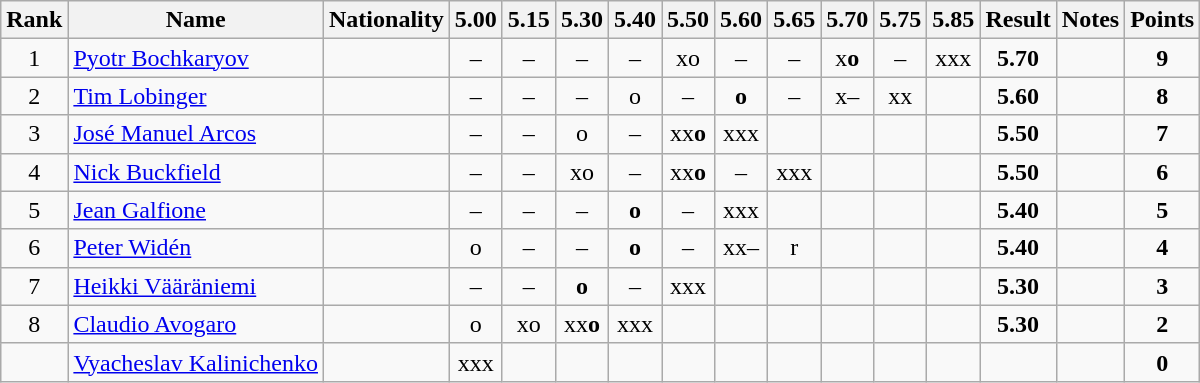<table class="wikitable sortable" style="text-align:center">
<tr>
<th>Rank</th>
<th>Name</th>
<th>Nationality</th>
<th>5.00</th>
<th>5.15</th>
<th>5.30</th>
<th>5.40</th>
<th>5.50</th>
<th>5.60</th>
<th>5.65</th>
<th>5.70</th>
<th>5.75</th>
<th>5.85</th>
<th>Result</th>
<th>Notes</th>
<th>Points</th>
</tr>
<tr>
<td>1</td>
<td align=left><a href='#'>Pyotr Bochkaryov</a></td>
<td align=left></td>
<td>–</td>
<td>–</td>
<td>–</td>
<td>–</td>
<td>xo</td>
<td>–</td>
<td>–</td>
<td>x<strong>o</strong></td>
<td>–</td>
<td>xxx</td>
<td><strong>5.70</strong></td>
<td></td>
<td><strong>9</strong></td>
</tr>
<tr>
<td>2</td>
<td align=left><a href='#'>Tim Lobinger</a></td>
<td align=left></td>
<td>–</td>
<td>–</td>
<td>–</td>
<td>o</td>
<td>–</td>
<td><strong>o</strong></td>
<td>–</td>
<td>x–</td>
<td>xx</td>
<td></td>
<td><strong>5.60</strong></td>
<td></td>
<td><strong>8</strong></td>
</tr>
<tr>
<td>3</td>
<td align=left><a href='#'>José Manuel Arcos</a></td>
<td align=left></td>
<td>–</td>
<td>–</td>
<td>o</td>
<td>–</td>
<td>xx<strong>o</strong></td>
<td>xxx</td>
<td></td>
<td></td>
<td></td>
<td></td>
<td><strong>5.50</strong></td>
<td></td>
<td><strong>7</strong></td>
</tr>
<tr>
<td>4</td>
<td align=left><a href='#'>Nick Buckfield</a></td>
<td align=left></td>
<td>–</td>
<td>–</td>
<td>xo</td>
<td>–</td>
<td>xx<strong>o</strong></td>
<td>–</td>
<td>xxx</td>
<td></td>
<td></td>
<td></td>
<td><strong>5.50</strong></td>
<td></td>
<td><strong>6</strong></td>
</tr>
<tr>
<td>5</td>
<td align=left><a href='#'>Jean Galfione</a></td>
<td align=left></td>
<td>–</td>
<td>–</td>
<td>–</td>
<td><strong>o</strong></td>
<td>–</td>
<td>xxx</td>
<td></td>
<td></td>
<td></td>
<td></td>
<td><strong>5.40</strong></td>
<td></td>
<td><strong>5</strong></td>
</tr>
<tr>
<td>6</td>
<td align=left><a href='#'>Peter Widén</a></td>
<td align=left></td>
<td>o</td>
<td>–</td>
<td>–</td>
<td><strong>o</strong></td>
<td>–</td>
<td>xx–</td>
<td>r</td>
<td></td>
<td></td>
<td></td>
<td><strong>5.40</strong></td>
<td></td>
<td><strong>4</strong></td>
</tr>
<tr>
<td>7</td>
<td align=left><a href='#'>Heikki Vääräniemi</a></td>
<td align=left></td>
<td>–</td>
<td>–</td>
<td><strong>o</strong></td>
<td>–</td>
<td>xxx</td>
<td></td>
<td></td>
<td></td>
<td></td>
<td></td>
<td><strong>5.30</strong></td>
<td></td>
<td><strong>3</strong></td>
</tr>
<tr>
<td>8</td>
<td align=left><a href='#'>Claudio Avogaro</a></td>
<td align=left></td>
<td>o</td>
<td>xo</td>
<td>xx<strong>o</strong></td>
<td>xxx</td>
<td></td>
<td></td>
<td></td>
<td></td>
<td></td>
<td></td>
<td><strong>5.30</strong></td>
<td></td>
<td><strong>2</strong></td>
</tr>
<tr>
<td></td>
<td align=left><a href='#'>Vyacheslav Kalinichenko</a></td>
<td align=left></td>
<td>xxx</td>
<td></td>
<td></td>
<td></td>
<td></td>
<td></td>
<td></td>
<td></td>
<td></td>
<td></td>
<td><strong></strong></td>
<td></td>
<td><strong>0</strong></td>
</tr>
</table>
